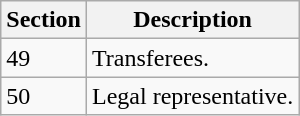<table class="wikitable">
<tr>
<th>Section</th>
<th>Description</th>
</tr>
<tr>
<td>49</td>
<td>Transferees.</td>
</tr>
<tr>
<td>50</td>
<td>Legal representative.</td>
</tr>
</table>
